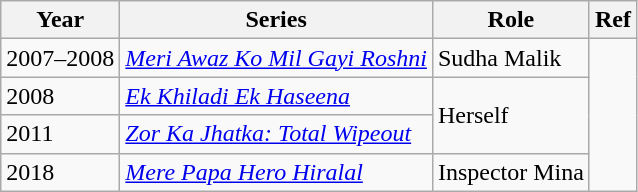<table class="wikitable">
<tr>
<th>Year</th>
<th>Series</th>
<th>Role</th>
<th>Ref</th>
</tr>
<tr>
<td>2007–2008</td>
<td><em><a href='#'>Meri Awaz Ko Mil Gayi Roshni</a></em></td>
<td>Sudha Malik</td>
<td rowspan="4"></td>
</tr>
<tr>
<td>2008</td>
<td><em><a href='#'>Ek Khiladi Ek Haseena</a></em></td>
<td rowspan="2">Herself</td>
</tr>
<tr>
<td>2011</td>
<td><em><a href='#'>Zor Ka Jhatka: Total Wipeout</a></em></td>
</tr>
<tr>
<td>2018</td>
<td><em><a href='#'>Mere Papa Hero Hiralal</a></em></td>
<td>Inspector Mina</td>
</tr>
</table>
